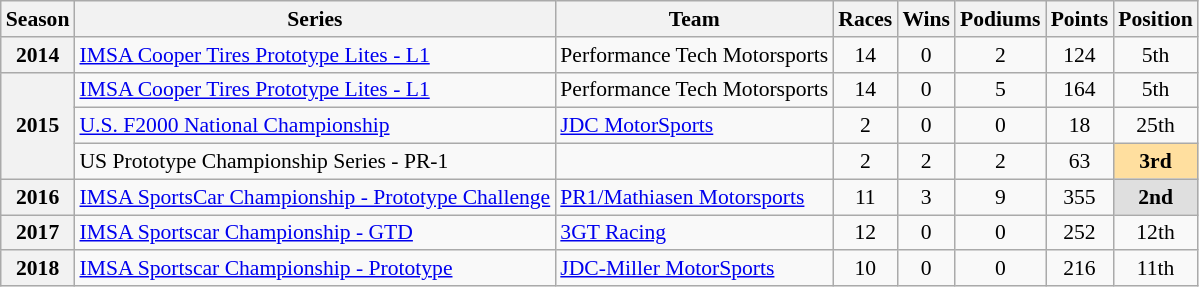<table class="wikitable" style="font-size: 90%; text-align:center">
<tr>
<th>Season</th>
<th>Series</th>
<th>Team</th>
<th>Races</th>
<th>Wins</th>
<th>Podiums</th>
<th>Points</th>
<th>Position</th>
</tr>
<tr>
<th rowspan=1>2014</th>
<td align=left><a href='#'>IMSA Cooper Tires Prototype Lites - L1</a></td>
<td align=left rowspan=1>Performance Tech Motorsports</td>
<td>14</td>
<td>0</td>
<td>2</td>
<td>124</td>
<td>5th</td>
</tr>
<tr>
<th rowspan=3>2015</th>
<td align=left><a href='#'>IMSA Cooper Tires Prototype Lites - L1</a></td>
<td align=left rowspan=1>Performance Tech Motorsports</td>
<td>14</td>
<td>0</td>
<td>5</td>
<td>164</td>
<td>5th</td>
</tr>
<tr>
<td align=left><a href='#'>U.S. F2000 National Championship</a></td>
<td align=left rowspan=1><a href='#'>JDC MotorSports</a></td>
<td>2</td>
<td>0</td>
<td>0</td>
<td>18</td>
<td>25th</td>
</tr>
<tr>
<td align=left>US Prototype Championship Series - PR-1</td>
<td align=left rowspan=1></td>
<td>2</td>
<td>2</td>
<td>2</td>
<td>63</td>
<td style="background:#FFDF9F;"><strong>3rd</strong></td>
</tr>
<tr>
<th rowspan=1>2016</th>
<td align=left><a href='#'>IMSA SportsCar Championship - Prototype Challenge</a></td>
<td align=left rowspan=1><a href='#'>PR1/Mathiasen Motorsports</a></td>
<td>11</td>
<td>3</td>
<td>9</td>
<td>355</td>
<td style="background:#dfdfdf;"><strong>2nd</strong></td>
</tr>
<tr>
<th rowspan=1>2017</th>
<td align=left><a href='#'>IMSA Sportscar Championship - GTD</a></td>
<td align=left rowspan=1><a href='#'>3GT Racing</a></td>
<td>12</td>
<td>0</td>
<td>0</td>
<td>252</td>
<td>12th</td>
</tr>
<tr>
<th rowspan=1>2018</th>
<td align=left><a href='#'>IMSA Sportscar Championship - Prototype</a></td>
<td align=left rowspan=1><a href='#'>JDC-Miller MotorSports</a></td>
<td>10</td>
<td>0</td>
<td>0</td>
<td>216</td>
<td>11th</td>
</tr>
</table>
